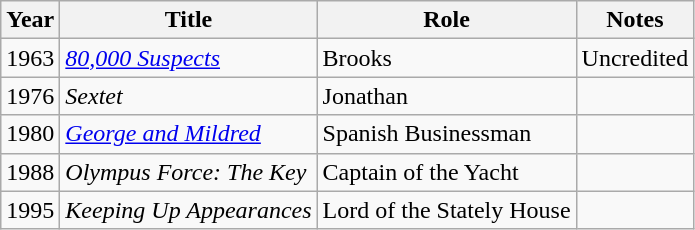<table class="wikitable">
<tr>
<th>Year</th>
<th>Title</th>
<th>Role</th>
<th>Notes</th>
</tr>
<tr>
<td>1963</td>
<td><em><a href='#'>80,000 Suspects</a></em></td>
<td>Brooks</td>
<td>Uncredited</td>
</tr>
<tr>
<td>1976</td>
<td><em>Sextet</em></td>
<td>Jonathan</td>
<td></td>
</tr>
<tr>
<td>1980</td>
<td><em><a href='#'>George and Mildred</a></em></td>
<td>Spanish Businessman</td>
<td></td>
</tr>
<tr>
<td>1988</td>
<td><em>Olympus Force: The Key</em></td>
<td>Captain of the Yacht</td>
<td></td>
</tr>
<tr>
<td>1995</td>
<td><em>Keeping Up Appearances</em></td>
<td>Lord of the Stately House</td>
<td></td>
</tr>
</table>
